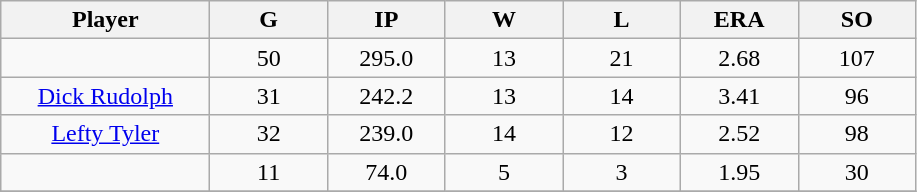<table class="wikitable sortable">
<tr>
<th bgcolor="#DDDDFF" width="16%">Player</th>
<th bgcolor="#DDDDFF" width="9%">G</th>
<th bgcolor="#DDDDFF" width="9%">IP</th>
<th bgcolor="#DDDDFF" width="9%">W</th>
<th bgcolor="#DDDDFF" width="9%">L</th>
<th bgcolor="#DDDDFF" width="9%">ERA</th>
<th bgcolor="#DDDDFF" width="9%">SO</th>
</tr>
<tr align="center">
<td></td>
<td>50</td>
<td>295.0</td>
<td>13</td>
<td>21</td>
<td>2.68</td>
<td>107</td>
</tr>
<tr align="center">
<td><a href='#'>Dick Rudolph</a></td>
<td>31</td>
<td>242.2</td>
<td>13</td>
<td>14</td>
<td>3.41</td>
<td>96</td>
</tr>
<tr align="center">
<td><a href='#'>Lefty Tyler</a></td>
<td>32</td>
<td>239.0</td>
<td>14</td>
<td>12</td>
<td>2.52</td>
<td>98</td>
</tr>
<tr align="center">
<td></td>
<td>11</td>
<td>74.0</td>
<td>5</td>
<td>3</td>
<td>1.95</td>
<td>30</td>
</tr>
<tr align="center">
</tr>
</table>
